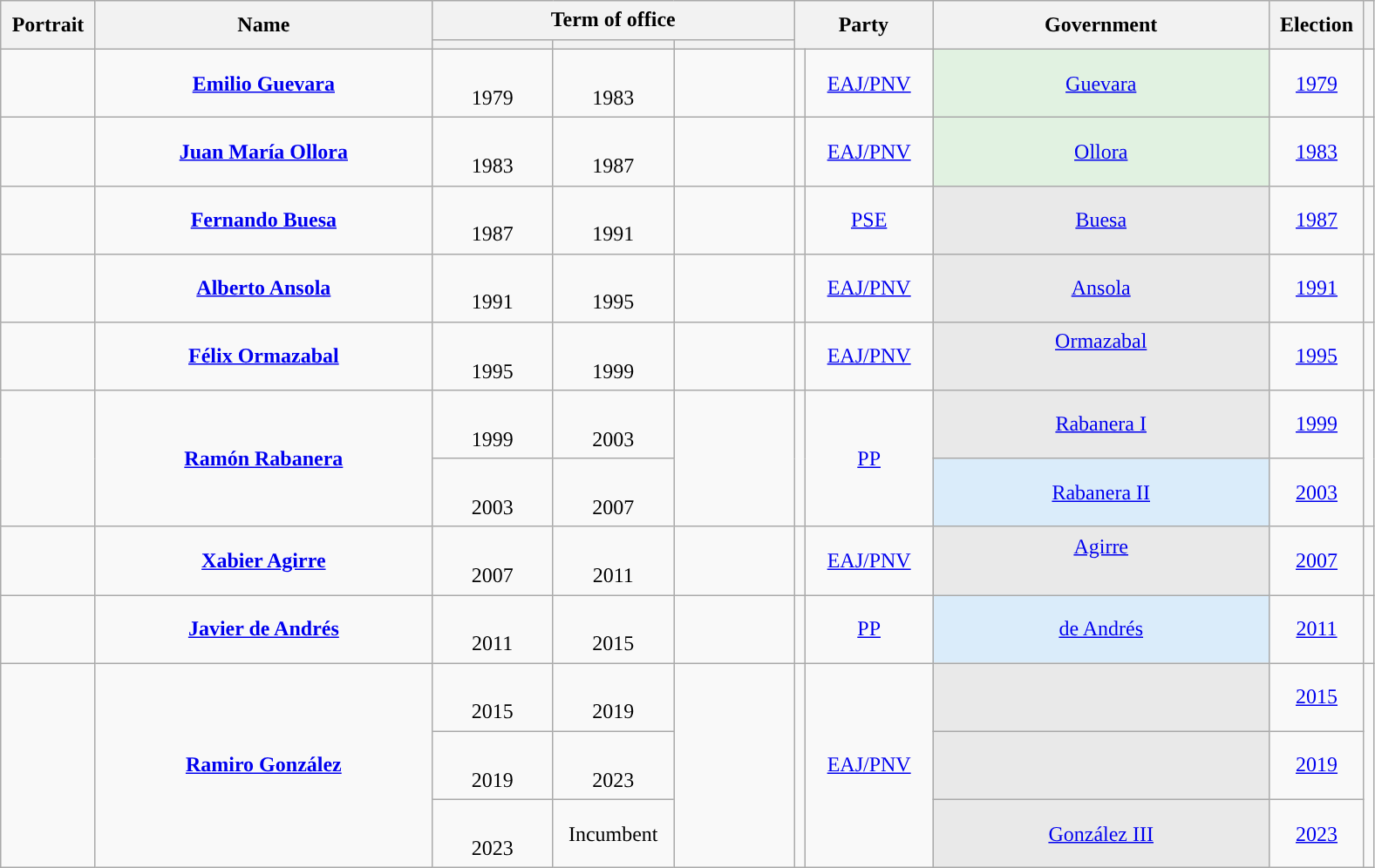<table class="wikitable" style="line-height:1.4em; text-align:center; border:1px #aaf solid;">
<tr>
<th rowspan="2" width="65">Portrait</th>
<th rowspan="2" width="250">Name<br></th>
<th colspan="3">Term of office</th>
<th rowspan="2" colspan="2" width="90">Party</th>
<th rowspan="2" width="250">Government<br></th>
<th rowspan="2" width="65">Election</th>
<th rowspan="2"></th>
</tr>
<tr>
<th width="85"></th>
<th width="85"></th>
<th width="85"></th>
</tr>
<tr>
<td width="65"></td>
<td><strong><a href='#'>Emilio Guevara</a></strong><br></td>
<td class="nowrap"><br>1979</td>
<td class="nowrap"><br>1983</td>
<td style="font-size:95%;"></td>
<td width="1" style="color:inherit;background:"></td>
<td width="90"><a href='#'>EAJ/PNV</a></td>
<td style="background:#E1F2E1;"><a href='#'>Guevara</a><br></td>
<td><a href='#'>1979</a></td>
<td></td>
</tr>
<tr>
<td width="65"></td>
<td><strong><a href='#'>Juan María Ollora</a></strong><br></td>
<td class="nowrap"><br>1983</td>
<td class="nowrap"><br>1987</td>
<td style="font-size:95%;"></td>
<td width="1" style="color:inherit;background:"></td>
<td width="90"><a href='#'>EAJ/PNV</a></td>
<td style="background:#E1F2E1;"><a href='#'>Ollora</a><br></td>
<td><a href='#'>1983</a></td>
<td></td>
</tr>
<tr>
<td width="65"></td>
<td><strong><a href='#'>Fernando Buesa</a></strong><br></td>
<td class="nowrap"><br>1987</td>
<td class="nowrap"><br>1991</td>
<td style="font-size:95%;"></td>
<td width="1" style="color:inherit;background:"></td>
<td width="90"><a href='#'>PSE</a></td>
<td style="background:#E9E9E9;"><a href='#'>Buesa</a><br></td>
<td><a href='#'>1987</a></td>
<td></td>
</tr>
<tr>
<td width="65"></td>
<td><strong><a href='#'>Alberto Ansola</a></strong><br></td>
<td class="nowrap"><br>1991</td>
<td class="nowrap"><br>1995</td>
<td style="font-size:95%;"></td>
<td width="1" style="color:inherit;background:"></td>
<td width="90"><a href='#'>EAJ/PNV</a></td>
<td style="background:#E9E9E9;"><a href='#'>Ansola</a><br></td>
<td><a href='#'>1991</a></td>
<td></td>
</tr>
<tr>
<td width="65"></td>
<td><strong><a href='#'>Félix Ormazabal</a></strong><br></td>
<td class="nowrap"><br>1995</td>
<td class="nowrap"><br>1999</td>
<td style="font-size:95%;"></td>
<td width="1" style="color:inherit;background:"></td>
<td width="90"><a href='#'>EAJ/PNV</a></td>
<td style="background:#E9E9E9;"><a href='#'>Ormazabal</a><br><br></td>
<td><a href='#'>1995</a></td>
<td></td>
</tr>
<tr>
<td width="65" rowspan="2"></td>
<td rowspan="2"><strong><a href='#'>Ramón Rabanera</a></strong><br></td>
<td class="nowrap"><br>1999</td>
<td class="nowrap"><br>2003</td>
<td rowspan="2" style="font-size:95%;"></td>
<td rowspan="2" width="1" style="background:"></td>
<td rowspan="2" width="90"><a href='#'>PP</a></td>
<td style="background:#E9E9E9;"><a href='#'>Rabanera I</a><br></td>
<td><a href='#'>1999</a></td>
<td rowspan="2"></td>
</tr>
<tr>
<td class="nowrap"><br>2003</td>
<td class="nowrap"><br>2007</td>
<td style="background:#DAECFA;"><a href='#'>Rabanera II</a><br></td>
<td><a href='#'>2003</a></td>
</tr>
<tr>
<td width="65"></td>
<td><strong><a href='#'>Xabier Agirre</a></strong><br></td>
<td class="nowrap"><br>2007</td>
<td class="nowrap"><br>2011</td>
<td style="font-size:95%;"></td>
<td width="1" style="color:inherit;background:"></td>
<td width="90"><a href='#'>EAJ/PNV</a></td>
<td style="background:#E9E9E9;"><a href='#'>Agirre</a><br><br></td>
<td><a href='#'>2007</a></td>
<td></td>
</tr>
<tr>
<td width="65"></td>
<td><strong><a href='#'>Javier de Andrés</a></strong><br></td>
<td class="nowrap"><br>2011</td>
<td class="nowrap"><br>2015</td>
<td style="font-size:95%;"></td>
<td width="1" style="color:inherit;background:"></td>
<td width="90"><a href='#'>PP</a></td>
<td style="background:#DAECFA;"><a href='#'>de Andrés</a><br></td>
<td><a href='#'>2011</a></td>
<td></td>
</tr>
<tr>
<td width="65" rowspan="3"></td>
<td rowspan="3"><strong><a href='#'>Ramiro González</a></strong><br></td>
<td class="nowrap"><br>2015</td>
<td class="nowrap"><br>2019</td>
<td rowspan="3" style="font-size:95%;"></td>
<td rowspan="3" width="1" style="background:"></td>
<td rowspan="3" width="90"><a href='#'>EAJ/PNV</a></td>
<td style="background:#E9E9E9;"><br></td>
<td><a href='#'>2015</a></td>
<td rowspan="3"><br></td>
</tr>
<tr>
<td class="nowrap"><br>2019</td>
<td class="nowrap"><br>2023</td>
<td style="background:#E9E9E9;"><br></td>
<td><a href='#'>2019</a></td>
</tr>
<tr>
<td class="nowrap"><br>2023</td>
<td class="nowrap">Incumbent</td>
<td style="background:#E9E9E9;"><a href='#'>González III</a><br></td>
<td><a href='#'>2023</a></td>
</tr>
</table>
